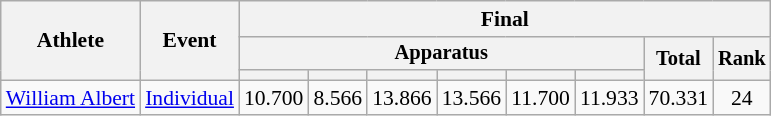<table class="wikitable" style="font-size:90%">
<tr>
<th rowspan=3>Athlete</th>
<th rowspan=3>Event</th>
<th colspan=8>Final</th>
</tr>
<tr style="font-size:95%">
<th colspan=6>Apparatus</th>
<th rowspan=2>Total</th>
<th rowspan=2>Rank</th>
</tr>
<tr style="font-size:95%">
<th></th>
<th></th>
<th></th>
<th></th>
<th></th>
<th></th>
</tr>
<tr align=center>
<td align=left><a href='#'>William Albert</a></td>
<td align=left><a href='#'>Individual</a></td>
<td>10.700</td>
<td>8.566</td>
<td>13.866</td>
<td>13.566</td>
<td>11.700</td>
<td>11.933</td>
<td>70.331</td>
<td>24</td>
</tr>
</table>
